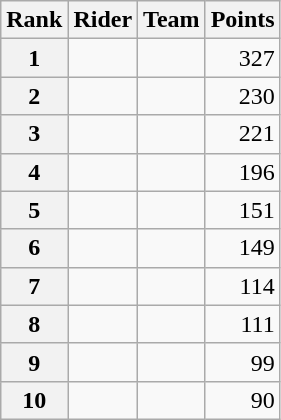<table class="wikitable">
<tr>
<th scope="col">Rank</th>
<th scope="col">Rider</th>
<th scope="col">Team</th>
<th scope="col">Points</th>
</tr>
<tr>
<th scope="row">1</th>
<td> </td>
<td></td>
<td style="text-align:right;">327</td>
</tr>
<tr>
<th scope="row">2</th>
<td></td>
<td></td>
<td style="text-align:right;">230</td>
</tr>
<tr>
<th scope="row">3</th>
<td></td>
<td></td>
<td style="text-align:right;">221</td>
</tr>
<tr>
<th scope="row">4</th>
<td></td>
<td></td>
<td style="text-align:right;">196</td>
</tr>
<tr>
<th scope="row">5</th>
<td></td>
<td></td>
<td style="text-align:right;">151</td>
</tr>
<tr>
<th scope="row">6</th>
<td></td>
<td></td>
<td style="text-align:right;">149</td>
</tr>
<tr>
<th scope="row">7</th>
<td></td>
<td></td>
<td style="text-align:right;">114</td>
</tr>
<tr>
<th scope="row">8</th>
<td> </td>
<td></td>
<td style="text-align:right;">111</td>
</tr>
<tr>
<th scope="row">9</th>
<td></td>
<td></td>
<td style="text-align:right;">99</td>
</tr>
<tr>
<th scope="row">10</th>
<td> </td>
<td></td>
<td style="text-align:right;">90</td>
</tr>
</table>
